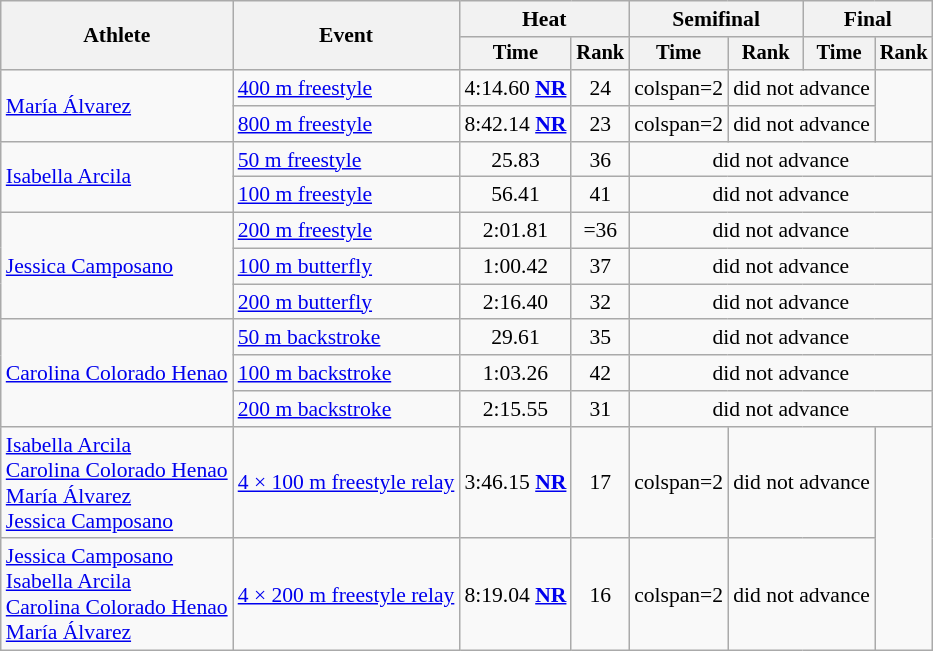<table class=wikitable style="font-size:90%">
<tr>
<th rowspan="2">Athlete</th>
<th rowspan="2">Event</th>
<th colspan="2">Heat</th>
<th colspan="2">Semifinal</th>
<th colspan="2">Final</th>
</tr>
<tr style="font-size:95%">
<th>Time</th>
<th>Rank</th>
<th>Time</th>
<th>Rank</th>
<th>Time</th>
<th>Rank</th>
</tr>
<tr align=center>
<td align=left rowspan=2><a href='#'>María Álvarez</a></td>
<td align=left><a href='#'>400 m freestyle</a></td>
<td>4:14.60 <strong><a href='#'>NR</a></strong></td>
<td>24</td>
<td>colspan=2 </td>
<td colspan=2>did not advance</td>
</tr>
<tr align=center>
<td align=left><a href='#'>800 m freestyle</a></td>
<td>8:42.14 <strong><a href='#'>NR</a></strong></td>
<td>23</td>
<td>colspan=2 </td>
<td colspan=2>did not advance</td>
</tr>
<tr align=center>
<td align=left rowspan=2><a href='#'>Isabella Arcila</a></td>
<td align=left><a href='#'>50 m freestyle</a></td>
<td>25.83</td>
<td>36</td>
<td colspan=4>did not advance</td>
</tr>
<tr align=center>
<td align=left><a href='#'>100 m freestyle</a></td>
<td>56.41</td>
<td>41</td>
<td colspan=4>did not advance</td>
</tr>
<tr align=center>
<td align=left rowspan=3><a href='#'>Jessica Camposano</a></td>
<td align=left><a href='#'>200 m freestyle</a></td>
<td>2:01.81</td>
<td>=36</td>
<td colspan=4>did not advance</td>
</tr>
<tr align=center>
<td align=left><a href='#'>100 m butterfly</a></td>
<td>1:00.42</td>
<td>37</td>
<td colspan=4>did not advance</td>
</tr>
<tr align=center>
<td align=left><a href='#'>200 m butterfly</a></td>
<td>2:16.40</td>
<td>32</td>
<td colspan=4>did not advance</td>
</tr>
<tr align=center>
<td align=left rowspan=3><a href='#'>Carolina Colorado Henao</a></td>
<td align=left><a href='#'>50 m backstroke</a></td>
<td>29.61</td>
<td>35</td>
<td colspan=4>did not advance</td>
</tr>
<tr align=center>
<td align=left><a href='#'>100 m backstroke</a></td>
<td>1:03.26</td>
<td>42</td>
<td colspan=4>did not advance</td>
</tr>
<tr align=center>
<td align=left><a href='#'>200 m backstroke</a></td>
<td>2:15.55</td>
<td>31</td>
<td colspan=4>did not advance</td>
</tr>
<tr align=center>
<td align=left><a href='#'>Isabella Arcila</a><br><a href='#'>Carolina Colorado Henao</a><br><a href='#'>María Álvarez</a><br><a href='#'>Jessica Camposano</a></td>
<td align=left><a href='#'>4 × 100 m freestyle relay</a></td>
<td>3:46.15 <strong><a href='#'>NR</a></strong></td>
<td>17</td>
<td>colspan=2 </td>
<td colspan=2>did not advance</td>
</tr>
<tr align=center>
<td align=left><a href='#'>Jessica Camposano</a><br><a href='#'>Isabella Arcila</a><br><a href='#'>Carolina Colorado Henao</a><br><a href='#'>María Álvarez</a></td>
<td align=left><a href='#'>4 × 200 m freestyle relay</a></td>
<td>8:19.04 <strong><a href='#'>NR</a></strong></td>
<td>16</td>
<td>colspan=2 </td>
<td colspan=2>did not advance</td>
</tr>
</table>
